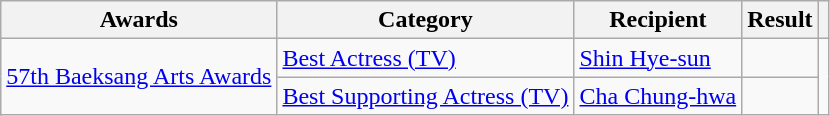<table class="wikitable">
<tr>
<th>Awards</th>
<th scope="col">Category</th>
<th>Recipient</th>
<th scope="col">Result</th>
<th scope="col" class="unsortable"></th>
</tr>
<tr>
<td rowspan="2"><a href='#'>57th Baeksang Arts Awards</a></td>
<td><a href='#'>Best Actress (TV)</a></td>
<td><a href='#'>Shin Hye-sun</a></td>
<td></td>
<td rowspan="2"></td>
</tr>
<tr>
<td><a href='#'>Best Supporting Actress (TV)</a></td>
<td><a href='#'>Cha Chung-hwa</a></td>
<td></td>
</tr>
</table>
